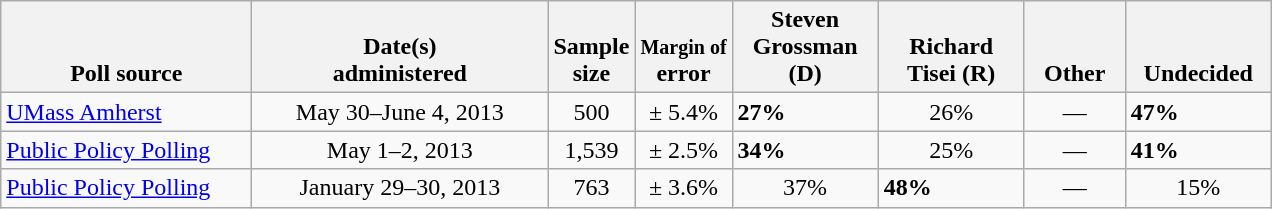<table class="wikitable">
<tr valign= bottom>
<th style="width:160px;">Poll source</th>
<th style="width:190px;">Date(s)<br>administered</th>
<th class=small>Sample<br>size</th>
<th><small>Margin of</small><br>error</th>
<th style="width:90px;">Steven<br>Grossman (D)</th>
<th style="width:90px;">Richard<br>Tisei (R)</th>
<th style="width:60px;">Other</th>
<th style="width:90px;">Undecided</th>
</tr>
<tr>
<td><a href='#'>UMass Amherst</a></td>
<td align=center>May 30–June 4, 2013</td>
<td align=center>500</td>
<td align=center>± 5.4%</td>
<td><strong>27%</strong></td>
<td align=center>26%</td>
<td align=center>—</td>
<td><strong>47%</strong></td>
</tr>
<tr>
<td><a href='#'>Public Policy Polling</a></td>
<td align=center>May 1–2, 2013</td>
<td align=center>1,539</td>
<td align=center>± 2.5%</td>
<td><strong>34%</strong></td>
<td align=center>25%</td>
<td align=center>—</td>
<td><strong>41%</strong></td>
</tr>
<tr>
<td><a href='#'>Public Policy Polling</a></td>
<td align=center>January 29–30, 2013</td>
<td align=center>763</td>
<td align=center>± 3.6%</td>
<td align=center>37%</td>
<td><strong>48%</strong></td>
<td align=center>—</td>
<td align=center>15%</td>
</tr>
</table>
